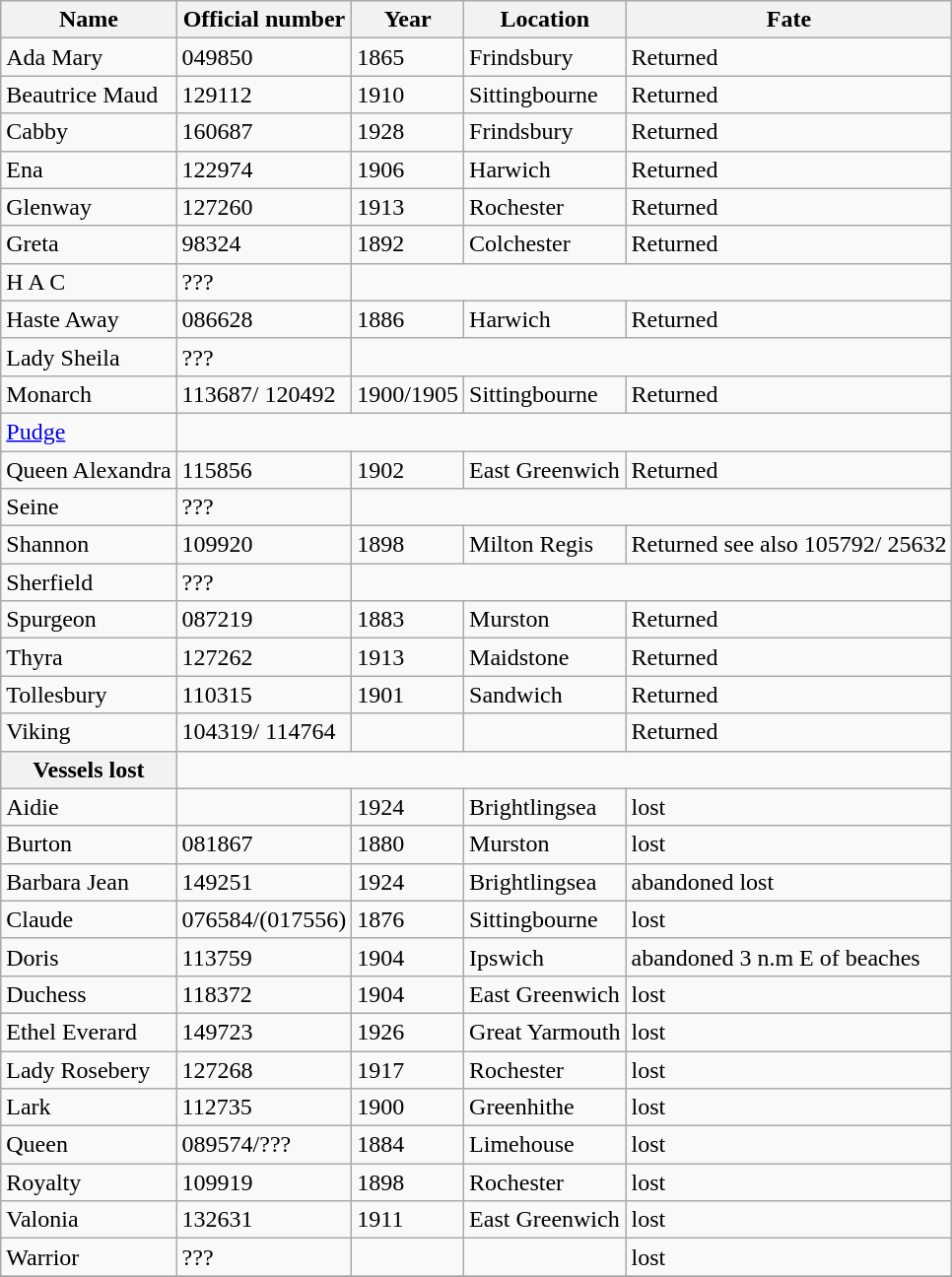<table class="wikitable collapsible collapsed">
<tr>
<th>Name</th>
<th>Official number</th>
<th>Year</th>
<th>Location</th>
<th>Fate</th>
</tr>
<tr>
<td>Ada Mary</td>
<td>049850</td>
<td>1865</td>
<td>Frindsbury</td>
<td>Returned</td>
</tr>
<tr>
<td>Beautrice Maud</td>
<td>129112</td>
<td>1910</td>
<td>Sittingbourne</td>
<td>Returned</td>
</tr>
<tr>
<td>Cabby</td>
<td>160687</td>
<td>1928</td>
<td>Frindsbury</td>
<td>Returned</td>
</tr>
<tr>
<td>Ena</td>
<td>122974</td>
<td>1906</td>
<td>Harwich</td>
<td>Returned</td>
</tr>
<tr>
<td>Glenway</td>
<td>127260</td>
<td>1913</td>
<td>Rochester</td>
<td>Returned</td>
</tr>
<tr>
<td>Greta</td>
<td>98324</td>
<td>1892</td>
<td>Colchester</td>
<td>Returned</td>
</tr>
<tr>
<td>H A C</td>
<td>???</td>
</tr>
<tr>
<td>Haste Away</td>
<td>086628</td>
<td>1886</td>
<td>Harwich</td>
<td>Returned</td>
</tr>
<tr>
<td>Lady Sheila</td>
<td>???</td>
</tr>
<tr>
<td>Monarch</td>
<td>113687/	120492</td>
<td>1900/1905</td>
<td>Sittingbourne</td>
<td>Returned</td>
</tr>
<tr>
<td><a href='#'>Pudge</a></td>
</tr>
<tr>
<td>Queen Alexandra</td>
<td>115856</td>
<td>1902</td>
<td>East Greenwich</td>
<td>Returned</td>
</tr>
<tr>
<td>Seine</td>
<td>???</td>
</tr>
<tr>
<td>Shannon</td>
<td>109920</td>
<td>1898</td>
<td>Milton Regis</td>
<td>Returned see also 105792/ 25632</td>
</tr>
<tr>
<td>Sherfield</td>
<td>???</td>
</tr>
<tr>
<td>Spurgeon</td>
<td>087219</td>
<td>1883</td>
<td>Murston</td>
<td>Returned</td>
</tr>
<tr>
<td>Thyra</td>
<td>127262</td>
<td>1913</td>
<td>Maidstone</td>
<td>Returned</td>
</tr>
<tr>
<td>Tollesbury</td>
<td>110315</td>
<td>1901</td>
<td>Sandwich</td>
<td>Returned</td>
</tr>
<tr>
<td>Viking</td>
<td>104319/	114764</td>
<td></td>
<td></td>
<td>Returned</td>
</tr>
<tr>
<th>Vessels lost</th>
</tr>
<tr>
<td>Aidie</td>
<td></td>
<td>1924</td>
<td>Brightlingsea</td>
<td>lost</td>
</tr>
<tr>
<td>Burton</td>
<td>081867</td>
<td>1880</td>
<td>Murston</td>
<td>lost</td>
</tr>
<tr>
<td>Barbara Jean</td>
<td>149251</td>
<td>1924</td>
<td>Brightlingsea</td>
<td>abandoned lost</td>
</tr>
<tr>
<td>Claude</td>
<td>076584/(017556)</td>
<td>1876</td>
<td>Sittingbourne</td>
<td>lost</td>
</tr>
<tr>
<td>Doris</td>
<td>113759</td>
<td>1904</td>
<td>Ipswich</td>
<td>abandoned 3 n.m E of beaches</td>
</tr>
<tr>
<td>Duchess</td>
<td>118372</td>
<td>1904</td>
<td>East Greenwich</td>
<td>lost</td>
</tr>
<tr>
<td>Ethel Everard</td>
<td>149723</td>
<td>1926</td>
<td>Great Yarmouth</td>
<td>lost</td>
</tr>
<tr>
<td>Lady Rosebery</td>
<td>127268</td>
<td>1917</td>
<td>Rochester</td>
<td>lost</td>
</tr>
<tr>
<td>Lark</td>
<td>112735</td>
<td>1900</td>
<td>Greenhithe</td>
<td>lost</td>
</tr>
<tr>
<td>Queen</td>
<td>089574/???</td>
<td>1884</td>
<td>Limehouse</td>
<td>lost</td>
</tr>
<tr>
<td>Royalty</td>
<td>109919</td>
<td>1898</td>
<td>Rochester</td>
<td>lost</td>
</tr>
<tr>
<td>Valonia</td>
<td>132631</td>
<td>1911</td>
<td>East Greenwich</td>
<td>lost</td>
</tr>
<tr>
<td>Warrior</td>
<td>???</td>
<td></td>
<td></td>
<td>lost</td>
</tr>
<tr>
</tr>
</table>
